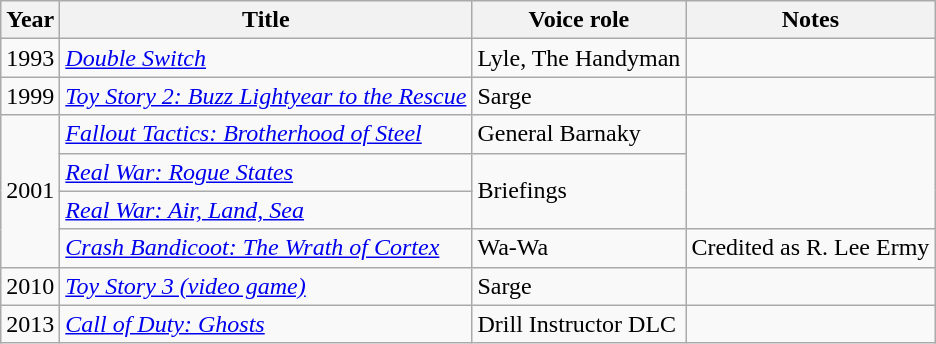<table class="wikitable sortable">
<tr>
<th>Year</th>
<th>Title</th>
<th>Voice role</th>
<th>Notes</th>
</tr>
<tr>
<td>1993</td>
<td><em><a href='#'>Double Switch</a></em></td>
<td>Lyle, The Handyman</td>
<td></td>
</tr>
<tr>
<td>1999</td>
<td><em><a href='#'>Toy Story 2: Buzz Lightyear to the Rescue</a></em></td>
<td>Sarge</td>
<td></td>
</tr>
<tr>
<td rowspan="4">2001</td>
<td><em><a href='#'>Fallout Tactics: Brotherhood of Steel</a></em></td>
<td>General Barnaky</td>
<td rowspan="3"></td>
</tr>
<tr>
<td><em><a href='#'>Real War: Rogue States</a></em></td>
<td rowspan="2">Briefings</td>
</tr>
<tr>
<td><em><a href='#'>Real War: Air, Land, Sea</a></em></td>
</tr>
<tr>
<td><em><a href='#'>Crash Bandicoot: The Wrath of Cortex</a></em></td>
<td>Wa-Wa</td>
<td>Credited as R. Lee Ermy</td>
</tr>
<tr>
<td>2010</td>
<td><em><a href='#'>Toy Story 3 (video game)</a></em></td>
<td>Sarge</td>
<td></td>
</tr>
<tr>
<td>2013</td>
<td><em><a href='#'>Call of Duty: Ghosts</a></em></td>
<td>Drill Instructor DLC</td>
<td></td>
</tr>
</table>
